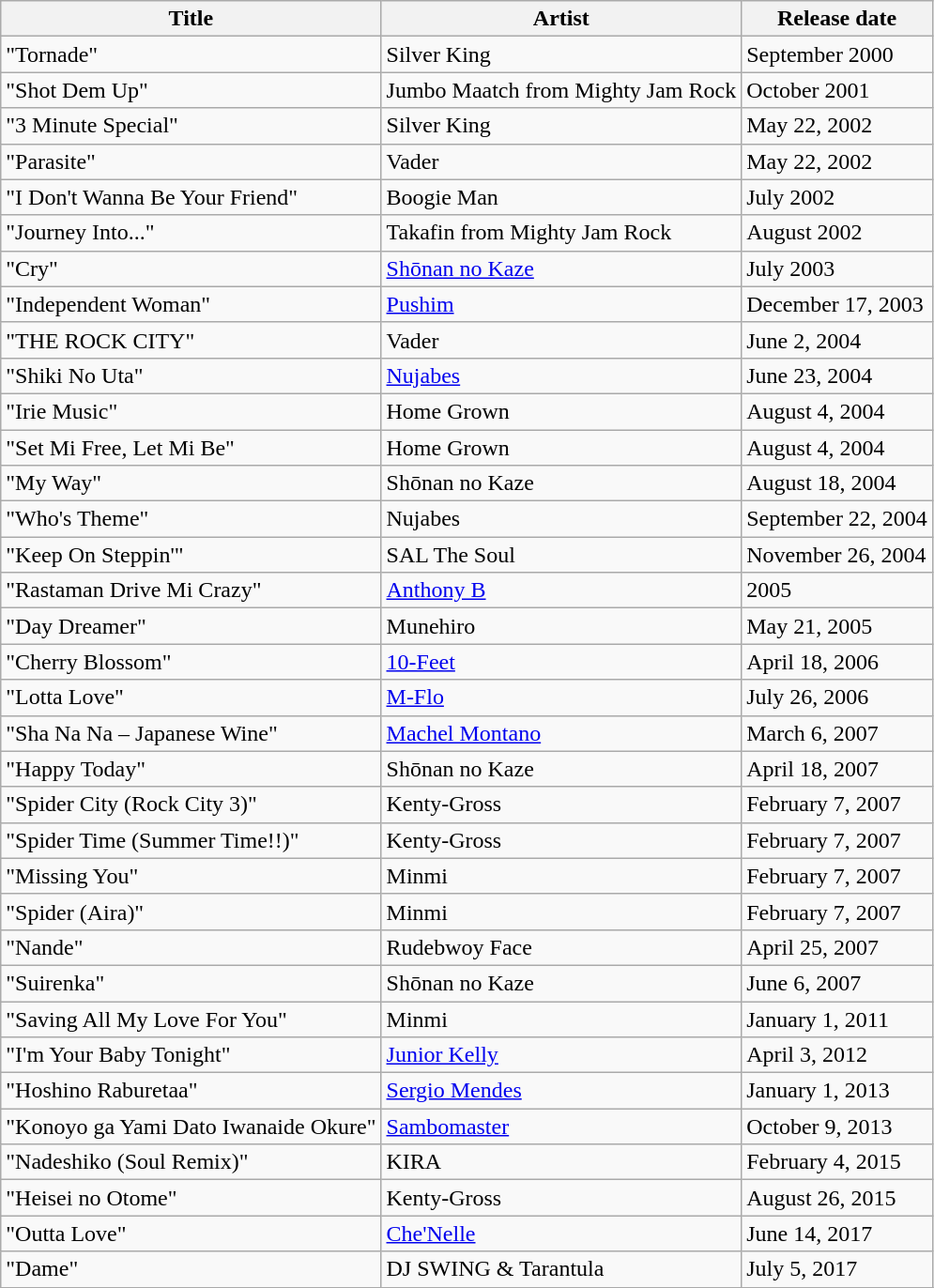<table class="wikitable">
<tr>
<th colpan="1">Title</th>
<th colpan="1">Artist</th>
<th colspan="1">Release date</th>
</tr>
<tr>
<td align="left">"Tornade"</td>
<td>Silver King</td>
<td>September 2000</td>
</tr>
<tr>
<td align="left">"Shot Dem Up"</td>
<td>Jumbo Maatch from Mighty Jam Rock</td>
<td>October 2001</td>
</tr>
<tr>
<td align="left">"3 Minute Special"</td>
<td>Silver King</td>
<td>May 22, 2002</td>
</tr>
<tr>
<td align="left">"Parasite"</td>
<td>Vader</td>
<td>May 22, 2002</td>
</tr>
<tr>
<td align="left">"I Don't Wanna Be Your Friend"</td>
<td>Boogie Man</td>
<td>July 2002</td>
</tr>
<tr>
<td align="left">"Journey Into..."</td>
<td>Takafin from Mighty Jam Rock</td>
<td>August 2002</td>
</tr>
<tr>
<td align="left">"Cry"</td>
<td><a href='#'>Shōnan no Kaze</a></td>
<td>July 2003</td>
</tr>
<tr>
<td align="left">"Independent Woman"</td>
<td><a href='#'>Pushim</a></td>
<td>December 17, 2003</td>
</tr>
<tr>
<td align="left">"THE ROCK CITY"</td>
<td>Vader</td>
<td>June 2, 2004</td>
</tr>
<tr>
<td align="left">"Shiki No Uta"</td>
<td><a href='#'>Nujabes</a></td>
<td>June 23, 2004</td>
</tr>
<tr>
<td align="left">"Irie Music"</td>
<td>Home Grown</td>
<td>August 4, 2004</td>
</tr>
<tr>
<td align="left">"Set Mi Free, Let Mi Be"</td>
<td>Home Grown</td>
<td>August 4, 2004</td>
</tr>
<tr>
<td align="left">"My Way"</td>
<td>Shōnan no Kaze</td>
<td>August 18, 2004</td>
</tr>
<tr>
<td align="left">"Who's Theme"</td>
<td>Nujabes</td>
<td>September 22, 2004</td>
</tr>
<tr>
<td align="left">"Keep On Steppin'"</td>
<td>SAL The Soul</td>
<td>November 26, 2004</td>
</tr>
<tr>
<td align="left">"Rastaman Drive Mi Crazy"</td>
<td><a href='#'>Anthony B</a></td>
<td>2005</td>
</tr>
<tr>
<td align="left">"Day Dreamer"</td>
<td>Munehiro</td>
<td>May 21, 2005</td>
</tr>
<tr>
<td align="left">"Cherry Blossom"</td>
<td><a href='#'>10-Feet</a></td>
<td>April 18, 2006</td>
</tr>
<tr>
<td align="left">"Lotta Love"</td>
<td><a href='#'>M-Flo</a></td>
<td>July 26, 2006</td>
</tr>
<tr>
<td align="lefT">"Sha Na Na – Japanese Wine"</td>
<td><a href='#'>Machel Montano</a></td>
<td>March 6, 2007</td>
</tr>
<tr>
<td align="lefT">"Happy Today"</td>
<td>Shōnan no Kaze</td>
<td>April 18, 2007</td>
</tr>
<tr>
<td align="left">"Spider City (Rock City 3)"</td>
<td>Kenty-Gross</td>
<td>February 7, 2007</td>
</tr>
<tr>
<td align="left">"Spider Time (Summer Time!!)"</td>
<td>Kenty-Gross</td>
<td>February 7, 2007</td>
</tr>
<tr>
<td align="left">"Missing You"</td>
<td>Minmi</td>
<td>February 7, 2007</td>
</tr>
<tr>
<td align="left">"Spider (Aira)"</td>
<td>Minmi</td>
<td>February 7, 2007</td>
</tr>
<tr>
<td align="left">"Nande"</td>
<td>Rudebwoy Face</td>
<td>April 25, 2007</td>
</tr>
<tr>
<td align="left">"Suirenka"</td>
<td>Shōnan no Kaze</td>
<td>June 6, 2007</td>
</tr>
<tr>
<td align="left">"Saving All My Love For You"</td>
<td>Minmi</td>
<td>January 1, 2011</td>
</tr>
<tr>
<td align="left">"I'm Your Baby Tonight"</td>
<td><a href='#'>Junior Kelly</a></td>
<td>April 3, 2012</td>
</tr>
<tr>
<td align="left">"Hoshino Raburetaa"</td>
<td><a href='#'>Sergio Mendes</a></td>
<td>January 1, 2013</td>
</tr>
<tr>
<td align="left">"Konoyo ga Yami Dato Iwanaide Okure"</td>
<td><a href='#'>Sambomaster</a></td>
<td>October 9, 2013</td>
</tr>
<tr>
<td align="left">"Nadeshiko (Soul Remix)"</td>
<td>KIRA</td>
<td>February 4, 2015</td>
</tr>
<tr>
<td align="left">"Heisei no Otome"</td>
<td>Kenty-Gross</td>
<td>August 26, 2015</td>
</tr>
<tr>
<td align="left">"Outta Love"</td>
<td><a href='#'>Che'Nelle</a></td>
<td>June 14, 2017</td>
</tr>
<tr>
<td align="left">"Dame"</td>
<td>DJ SWING & Tarantula</td>
<td>July 5, 2017</td>
</tr>
<tr>
</tr>
</table>
